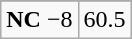<table class="wikitable">
<tr align="center">
</tr>
<tr align="center">
<td><strong>NC</strong> −8</td>
<td>60.5</td>
</tr>
</table>
